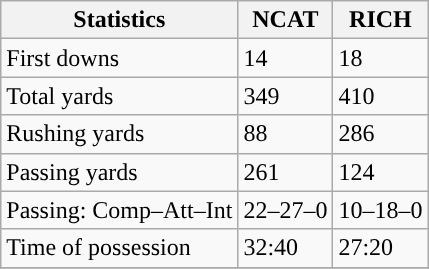<table class="wikitable" style="float: left;">
<tr>
<th>Statistics</th>
<th>NCAT</th>
<th>RICH</th>
</tr>
<tr>
<td>First downs</td>
<td>14</td>
<td>18</td>
</tr>
<tr>
<td>Total yards</td>
<td>349</td>
<td>410</td>
</tr>
<tr>
<td>Rushing yards</td>
<td>88</td>
<td>286</td>
</tr>
<tr>
<td>Passing yards</td>
<td>261</td>
<td>124</td>
</tr>
<tr>
<td>Passing: Comp–Att–Int</td>
<td>22–27–0</td>
<td>10–18–0</td>
</tr>
<tr>
<td>Time of possession</td>
<td>32:40</td>
<td>27:20</td>
</tr>
<tr>
</tr>
</table>
